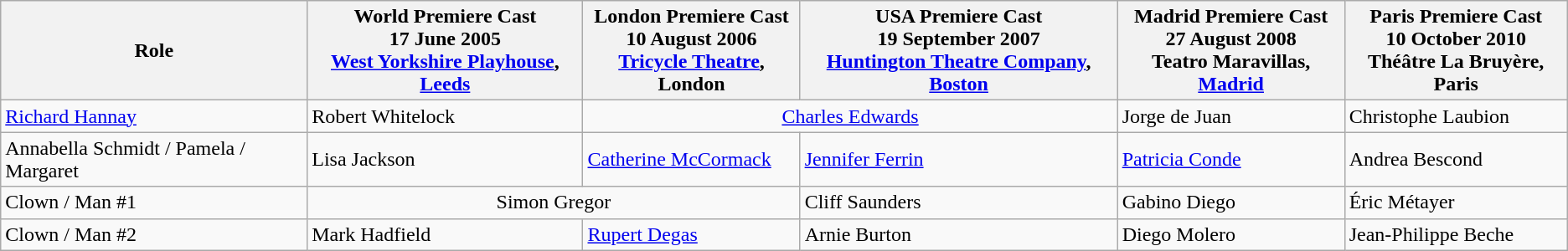<table class="wikitable">
<tr>
<th>Role</th>
<th>World Premiere Cast<br>17 June 2005<br><a href='#'>West Yorkshire Playhouse</a>, <a href='#'>Leeds</a></th>
<th>London Premiere Cast<br>10 August 2006<br><a href='#'>Tricycle Theatre</a>, London</th>
<th>USA Premiere Cast<br>19 September 2007<br><a href='#'>Huntington Theatre Company</a>, <a href='#'>Boston</a></th>
<th>Madrid Premiere Cast<br>27 August 2008<br>Teatro Maravillas, <a href='#'>Madrid</a></th>
<th>Paris Premiere Cast<br>10 October 2010<br>Théâtre La Bruyère, Paris</th>
</tr>
<tr>
<td><a href='#'>Richard Hannay</a></td>
<td>Robert Whitelock</td>
<td colspan=2 align=center><a href='#'>Charles Edwards</a></td>
<td>Jorge de Juan</td>
<td>Christophe Laubion</td>
</tr>
<tr>
<td>Annabella Schmidt / Pamela / Margaret</td>
<td>Lisa Jackson</td>
<td><a href='#'>Catherine McCormack</a></td>
<td><a href='#'>Jennifer Ferrin</a></td>
<td><a href='#'>Patricia Conde</a></td>
<td>Andrea Bescond</td>
</tr>
<tr>
<td>Clown / Man #1</td>
<td colspan=2 align=center>Simon Gregor</td>
<td>Cliff Saunders</td>
<td>Gabino Diego</td>
<td>Éric Métayer</td>
</tr>
<tr>
<td>Clown / Man #2</td>
<td>Mark Hadfield</td>
<td><a href='#'>Rupert Degas</a></td>
<td>Arnie Burton</td>
<td>Diego Molero</td>
<td>Jean-Philippe Beche</td>
</tr>
</table>
